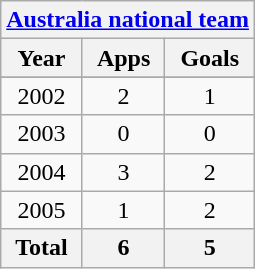<table class="wikitable" style="text-align:center">
<tr>
<th colspan=3><a href='#'>Australia national team</a></th>
</tr>
<tr>
<th>Year</th>
<th>Apps</th>
<th>Goals</th>
</tr>
<tr>
</tr>
<tr>
<td>2002</td>
<td>2</td>
<td>1</td>
</tr>
<tr>
<td>2003</td>
<td>0</td>
<td>0</td>
</tr>
<tr>
<td>2004</td>
<td>3</td>
<td>2</td>
</tr>
<tr>
<td>2005</td>
<td>1</td>
<td>2</td>
</tr>
<tr>
<th>Total</th>
<th>6</th>
<th>5</th>
</tr>
</table>
